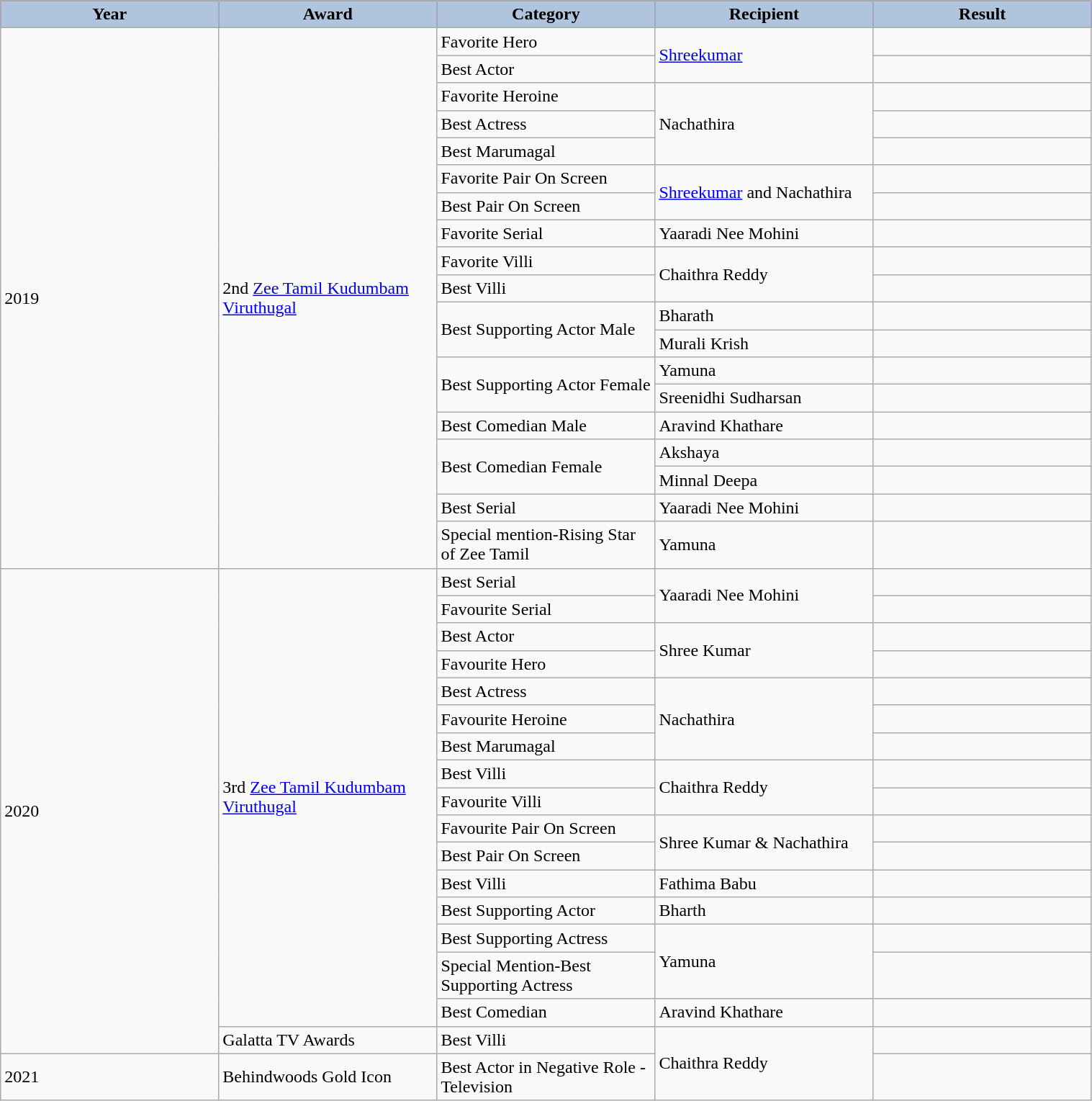<table class="wikitable" width="80%">
<tr bgcolor="blue">
<th style="width:100pt; background:LightSteelBlue;">Year</th>
<th style="width:100pt; background:LightSteelBlue;">Award</th>
<th style="width:100pt; background:LightSteelBlue;">Category</th>
<th style="width:100pt; background:LightSteelBlue;">Recipient</th>
<th style="width:100pt; background:LightSteelBlue;">Result</th>
</tr>
<tr>
<td rowspan="19">2019</td>
<td rowspan="19">2nd <a href='#'>Zee Tamil Kudumbam Viruthugal</a></td>
<td>Favorite Hero</td>
<td rowspan="2"><a href='#'>Shreekumar</a></td>
<td></td>
</tr>
<tr>
<td>Best Actor</td>
<td></td>
</tr>
<tr>
<td>Favorite Heroine</td>
<td rowspan="3">Nachathira</td>
<td></td>
</tr>
<tr>
<td>Best Actress</td>
<td></td>
</tr>
<tr>
<td>Best Marumagal</td>
<td></td>
</tr>
<tr>
<td>Favorite Pair On Screen</td>
<td rowspan="2"><a href='#'>Shreekumar</a> and Nachathira</td>
<td></td>
</tr>
<tr>
<td>Best Pair On Screen</td>
<td></td>
</tr>
<tr>
<td>Favorite Serial</td>
<td>Yaaradi Nee Mohini</td>
<td></td>
</tr>
<tr>
<td>Favorite Villi</td>
<td rowspan="2">Chaithra Reddy</td>
<td></td>
</tr>
<tr>
<td>Best Villi</td>
<td></td>
</tr>
<tr>
<td rowspan="2">Best Supporting Actor Male</td>
<td>Bharath</td>
<td></td>
</tr>
<tr>
<td>Murali Krish</td>
<td></td>
</tr>
<tr>
<td rowspan="2">Best Supporting Actor Female</td>
<td>Yamuna</td>
<td></td>
</tr>
<tr>
<td>Sreenidhi Sudharsan</td>
<td></td>
</tr>
<tr>
<td>Best Comedian Male</td>
<td>Aravind Khathare</td>
<td></td>
</tr>
<tr>
<td rowspan="2">Best Comedian Female</td>
<td>Akshaya</td>
<td></td>
</tr>
<tr>
<td>Minnal Deepa</td>
<td></td>
</tr>
<tr>
<td>Best Serial</td>
<td>Yaaradi Nee Mohini</td>
<td></td>
</tr>
<tr>
<td>Special mention-Rising Star of Zee Tamil</td>
<td>Yamuna</td>
<td></td>
</tr>
<tr>
<td rowspan="17">2020</td>
<td rowspan="16">3rd <a href='#'>Zee Tamil Kudumbam Viruthugal</a></td>
<td>Best Serial</td>
<td rowspan="2">Yaaradi Nee Mohini</td>
<td></td>
</tr>
<tr>
<td>Favourite Serial</td>
<td></td>
</tr>
<tr>
<td>Best Actor</td>
<td rowspan="2">Shree Kumar</td>
<td></td>
</tr>
<tr>
<td>Favourite Hero</td>
<td></td>
</tr>
<tr>
<td>Best Actress</td>
<td rowspan="3">Nachathira</td>
<td></td>
</tr>
<tr>
<td>Favourite Heroine</td>
<td></td>
</tr>
<tr>
<td>Best Marumagal</td>
<td></td>
</tr>
<tr>
<td>Best Villi</td>
<td rowspan="2">Chaithra Reddy</td>
<td></td>
</tr>
<tr>
<td>Favourite Villi</td>
<td></td>
</tr>
<tr>
<td>Favourite Pair On Screen</td>
<td rowspan="2">Shree Kumar & Nachathira</td>
<td></td>
</tr>
<tr>
<td>Best Pair On Screen</td>
<td></td>
</tr>
<tr>
<td>Best Villi</td>
<td>Fathima Babu</td>
<td></td>
</tr>
<tr>
<td>Best Supporting Actor</td>
<td>Bharth</td>
<td></td>
</tr>
<tr>
<td>Best Supporting Actress</td>
<td rowspan="2">Yamuna</td>
<td></td>
</tr>
<tr>
<td>Special Mention-Best Supporting Actress</td>
<td></td>
</tr>
<tr>
<td>Best Comedian</td>
<td>Aravind Khathare</td>
<td></td>
</tr>
<tr>
<td>Galatta TV Awards</td>
<td>Best Villi</td>
<td rowspan="2">Chaithra Reddy</td>
<td></td>
</tr>
<tr>
<td>2021</td>
<td>Behindwoods Gold Icon</td>
<td>Best Actor in Negative Role - Television</td>
<td></td>
</tr>
</table>
